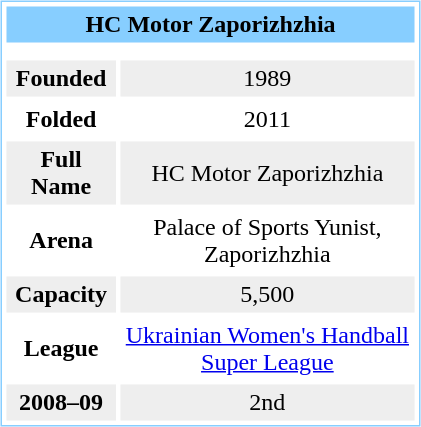<table style="margin:5px; border:1px solid #87CEFF;" align=right cellpadding=3 cellspacing=3 width=280>
<tr align="center" bgcolor="#87CEFF">
<td colspan=2><strong>HC Motor Zaporizhzhia</strong></td>
</tr>
<tr align="center">
<td colspan=2></td>
</tr>
<tr align="center" bgcolor="#eeeeee">
<td><strong>Founded</strong></td>
<td>1989</td>
</tr>
<tr align="center">
<td><strong>Folded</strong></td>
<td>2011</td>
</tr>
<tr align="center" bgcolor="#eeeeee">
<td><strong>Full Name</strong></td>
<td>HC Motor Zaporizhzhia</td>
</tr>
<tr align="center">
<td><strong>Arena</strong></td>
<td>Palace of Sports Yunist, Zaporizhzhia</td>
</tr>
<tr align="center" bgcolor="#eeeeee">
<td><strong>Capacity</strong></td>
<td>5,500</td>
</tr>
<tr align="center">
<td><strong>League</strong></td>
<td><a href='#'>Ukrainian Women's Handball Super League</a></td>
</tr>
<tr align="center" bgcolor="#eeeeee">
<td><strong>2008–09</strong></td>
<td>2nd</td>
</tr>
</table>
